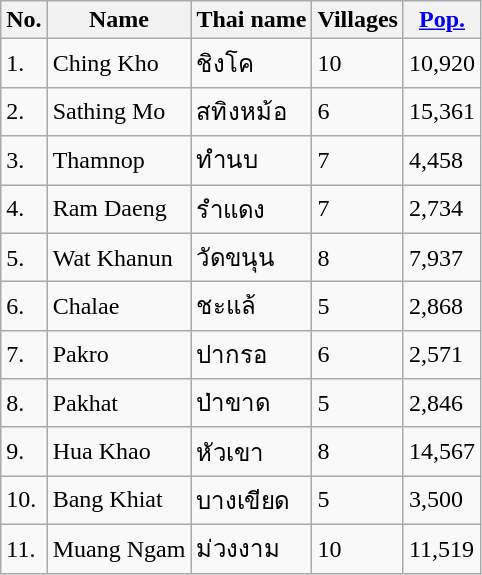<table class="wikitable">
<tr>
<th>No.</th>
<th>Name</th>
<th>Thai name</th>
<th>Villages</th>
<th><a href='#'>Pop.</a></th>
</tr>
<tr>
<td>1.</td>
<td>Ching Kho</td>
<td>ชิงโค</td>
<td>10</td>
<td>10,920</td>
</tr>
<tr>
<td>2.</td>
<td>Sathing Mo</td>
<td>สทิงหม้อ</td>
<td>6</td>
<td>15,361</td>
</tr>
<tr>
<td>3.</td>
<td>Thamnop</td>
<td>ทำนบ</td>
<td>7</td>
<td>4,458</td>
</tr>
<tr>
<td>4.</td>
<td>Ram Daeng</td>
<td>รำแดง</td>
<td>7</td>
<td>2,734</td>
</tr>
<tr>
<td>5.</td>
<td>Wat Khanun</td>
<td>วัดขนุน</td>
<td>8</td>
<td>7,937</td>
</tr>
<tr>
<td>6.</td>
<td>Chalae</td>
<td>ชะแล้</td>
<td>5</td>
<td>2,868</td>
</tr>
<tr>
<td>7.</td>
<td>Pakro</td>
<td>ปากรอ</td>
<td>6</td>
<td>2,571</td>
</tr>
<tr>
<td>8.</td>
<td>Pakhat</td>
<td>ป่าขาด</td>
<td>5</td>
<td>2,846</td>
</tr>
<tr>
<td>9.</td>
<td>Hua Khao</td>
<td>หัวเขา</td>
<td>8</td>
<td>14,567</td>
</tr>
<tr>
<td>10.</td>
<td>Bang Khiat</td>
<td>บางเขียด</td>
<td>5</td>
<td>3,500</td>
</tr>
<tr>
<td>11.</td>
<td>Muang Ngam</td>
<td>ม่วงงาม</td>
<td>10</td>
<td>11,519</td>
</tr>
</table>
